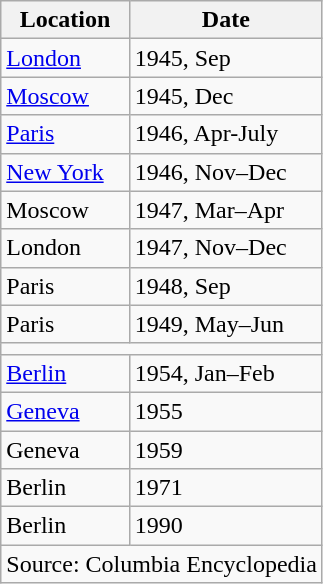<table class="wikitable">
<tr>
<th>Location</th>
<th>Date</th>
</tr>
<tr>
<td><a href='#'>London</a></td>
<td>1945, Sep</td>
</tr>
<tr>
<td><a href='#'>Moscow</a></td>
<td>1945, Dec</td>
</tr>
<tr>
<td><a href='#'>Paris</a></td>
<td>1946, Apr-July</td>
</tr>
<tr>
<td><a href='#'>New York</a></td>
<td>1946, Nov–Dec</td>
</tr>
<tr>
<td>Moscow</td>
<td>1947, Mar–Apr</td>
</tr>
<tr>
<td>London</td>
<td>1947, Nov–Dec</td>
</tr>
<tr>
<td>Paris</td>
<td>1948, Sep</td>
</tr>
<tr>
<td>Paris</td>
<td>1949, May–Jun</td>
</tr>
<tr>
<td colspan="2"></td>
</tr>
<tr>
<td><a href='#'>Berlin</a></td>
<td>1954, Jan–Feb</td>
</tr>
<tr>
<td><a href='#'>Geneva</a></td>
<td>1955</td>
</tr>
<tr>
<td>Geneva</td>
<td>1959</td>
</tr>
<tr>
<td>Berlin</td>
<td>1971</td>
</tr>
<tr>
<td>Berlin</td>
<td>1990</td>
</tr>
<tr>
<td colspan="2">Source: Columbia Encyclopedia</td>
</tr>
</table>
